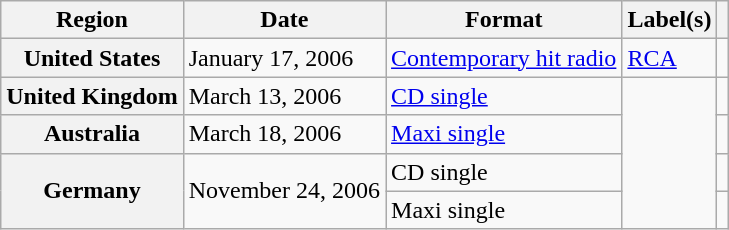<table class="wikitable plainrowheaders">
<tr>
<th scope="col">Region</th>
<th scope="col">Date</th>
<th scope="col">Format</th>
<th scope="col">Label(s)</th>
<th scope="col"></th>
</tr>
<tr>
<th scope="row">United States</th>
<td>January 17, 2006</td>
<td><a href='#'>Contemporary hit radio</a></td>
<td><a href='#'>RCA</a></td>
<td></td>
</tr>
<tr>
<th scope="row">United Kingdom</th>
<td>March 13, 2006</td>
<td><a href='#'>CD single</a></td>
<td rowspan="4"></td>
<td></td>
</tr>
<tr>
<th scope="row">Australia</th>
<td>March 18, 2006</td>
<td><a href='#'>Maxi single</a></td>
<td></td>
</tr>
<tr>
<th scope="row" rowspan="2">Germany</th>
<td rowspan="2">November 24, 2006</td>
<td>CD single</td>
<td></td>
</tr>
<tr>
<td>Maxi single</td>
<td></td>
</tr>
</table>
